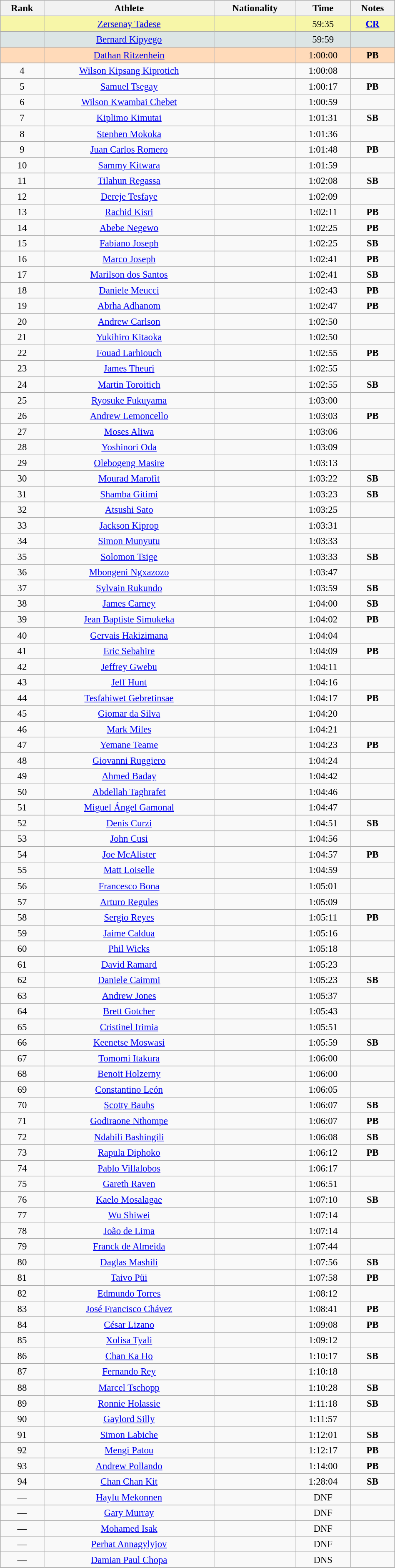<table class="wikitable sortable" style=" text-align:center; font-size:95%;" width="50%">
<tr>
<th>Rank</th>
<th>Athlete</th>
<th>Nationality</th>
<th>Time</th>
<th>Notes</th>
</tr>
<tr bgcolor="#F7F6A8">
<td></td>
<td><a href='#'>Zersenay Tadese</a></td>
<td></td>
<td>59:35</td>
<td><strong><a href='#'>CR</a></strong></td>
</tr>
<tr bgcolor="#DCE5E5">
<td></td>
<td><a href='#'>Bernard Kipyego</a></td>
<td></td>
<td>59:59</td>
<td></td>
</tr>
<tr bgcolor="#FFDAB9">
<td></td>
<td><a href='#'>Dathan Ritzenhein</a></td>
<td></td>
<td>1:00:00</td>
<td><strong>PB</strong></td>
</tr>
<tr>
<td>4</td>
<td><a href='#'>Wilson Kipsang Kiprotich</a></td>
<td></td>
<td>1:00:08</td>
<td></td>
</tr>
<tr>
<td>5</td>
<td><a href='#'>Samuel Tsegay</a></td>
<td></td>
<td>1:00:17</td>
<td><strong>PB</strong></td>
</tr>
<tr>
<td>6</td>
<td><a href='#'>Wilson Kwambai Chebet</a></td>
<td></td>
<td>1:00:59</td>
<td></td>
</tr>
<tr>
<td>7</td>
<td><a href='#'>Kiplimo Kimutai</a></td>
<td></td>
<td>1:01:31</td>
<td><strong>SB</strong></td>
</tr>
<tr>
<td>8</td>
<td><a href='#'>Stephen Mokoka</a></td>
<td></td>
<td>1:01:36</td>
<td></td>
</tr>
<tr>
<td align=center>9</td>
<td><a href='#'>Juan Carlos Romero</a></td>
<td></td>
<td>1:01:48</td>
<td><strong>PB</strong></td>
</tr>
<tr>
<td align=center>10</td>
<td><a href='#'>Sammy Kitwara</a></td>
<td></td>
<td>1:01:59</td>
<td></td>
</tr>
<tr>
<td align=center>11</td>
<td><a href='#'>Tilahun Regassa</a></td>
<td></td>
<td>1:02:08</td>
<td><strong>SB</strong></td>
</tr>
<tr>
<td align=center>12</td>
<td><a href='#'>Dereje Tesfaye</a></td>
<td></td>
<td>1:02:09</td>
<td></td>
</tr>
<tr>
<td align=center>13</td>
<td><a href='#'>Rachid Kisri</a></td>
<td></td>
<td>1:02:11</td>
<td><strong>PB</strong></td>
</tr>
<tr>
<td align=center>14</td>
<td><a href='#'>Abebe Negewo</a></td>
<td></td>
<td>1:02:25</td>
<td><strong>PB</strong></td>
</tr>
<tr>
<td align=center>15</td>
<td><a href='#'>Fabiano Joseph</a></td>
<td></td>
<td>1:02:25</td>
<td><strong>SB</strong></td>
</tr>
<tr>
<td align=center>16</td>
<td><a href='#'>Marco Joseph</a></td>
<td></td>
<td>1:02:41</td>
<td><strong>PB</strong></td>
</tr>
<tr>
<td align=center>17</td>
<td><a href='#'>Marilson dos Santos</a></td>
<td></td>
<td>1:02:41</td>
<td><strong>SB</strong></td>
</tr>
<tr>
<td align=center>18</td>
<td><a href='#'>Daniele Meucci</a></td>
<td></td>
<td>1:02:43</td>
<td><strong>PB</strong></td>
</tr>
<tr>
<td align=center>19</td>
<td><a href='#'>Abrha Adhanom</a></td>
<td></td>
<td>1:02:47</td>
<td><strong>PB</strong></td>
</tr>
<tr>
<td align=center>20</td>
<td><a href='#'>Andrew Carlson</a></td>
<td></td>
<td>1:02:50</td>
<td></td>
</tr>
<tr>
<td align=center>21</td>
<td><a href='#'>Yukihiro Kitaoka</a></td>
<td></td>
<td>1:02:50</td>
<td></td>
</tr>
<tr>
<td align=center>22</td>
<td><a href='#'>Fouad Larhiouch</a></td>
<td></td>
<td>1:02:55</td>
<td><strong>PB</strong></td>
</tr>
<tr>
<td align=center>23</td>
<td><a href='#'>James Theuri</a></td>
<td></td>
<td>1:02:55</td>
<td></td>
</tr>
<tr>
<td align=center>24</td>
<td><a href='#'>Martin Toroitich</a></td>
<td></td>
<td>1:02:55</td>
<td><strong>SB</strong></td>
</tr>
<tr>
<td align=center>25</td>
<td><a href='#'>Ryosuke Fukuyama</a></td>
<td></td>
<td>1:03:00</td>
<td></td>
</tr>
<tr>
<td align=center>26</td>
<td><a href='#'>Andrew Lemoncello</a></td>
<td></td>
<td>1:03:03</td>
<td><strong>PB</strong></td>
</tr>
<tr>
<td align=center>27</td>
<td><a href='#'>Moses Aliwa</a></td>
<td></td>
<td>1:03:06</td>
<td></td>
</tr>
<tr>
<td align=center>28</td>
<td><a href='#'>Yoshinori Oda</a></td>
<td></td>
<td>1:03:09</td>
<td></td>
</tr>
<tr>
<td align=center>29</td>
<td><a href='#'>Olebogeng Masire</a></td>
<td></td>
<td>1:03:13</td>
<td></td>
</tr>
<tr>
<td align=center>30</td>
<td><a href='#'>Mourad Marofit</a></td>
<td></td>
<td>1:03:22</td>
<td><strong>SB</strong></td>
</tr>
<tr>
<td align=center>31</td>
<td><a href='#'>Shamba Gitimi</a></td>
<td></td>
<td>1:03:23</td>
<td><strong>SB</strong></td>
</tr>
<tr>
<td align=center>32</td>
<td><a href='#'>Atsushi Sato</a></td>
<td></td>
<td>1:03:25</td>
<td></td>
</tr>
<tr>
<td align=center>33</td>
<td><a href='#'>Jackson Kiprop</a></td>
<td></td>
<td>1:03:31</td>
<td></td>
</tr>
<tr>
<td align=center>34</td>
<td><a href='#'>Simon Munyutu</a></td>
<td></td>
<td>1:03:33</td>
<td></td>
</tr>
<tr>
<td align=center>35</td>
<td><a href='#'>Solomon Tsige</a></td>
<td></td>
<td>1:03:33</td>
<td><strong>SB</strong></td>
</tr>
<tr>
<td align=center>36</td>
<td><a href='#'>Mbongeni Ngxazozo</a></td>
<td></td>
<td>1:03:47</td>
<td></td>
</tr>
<tr>
<td align=center>37</td>
<td><a href='#'>Sylvain Rukundo</a></td>
<td></td>
<td>1:03:59</td>
<td><strong>SB</strong></td>
</tr>
<tr>
<td align=center>38</td>
<td><a href='#'>James Carney</a></td>
<td></td>
<td>1:04:00</td>
<td><strong>SB</strong></td>
</tr>
<tr>
<td align=center>39</td>
<td><a href='#'>Jean Baptiste Simukeka</a></td>
<td></td>
<td>1:04:02</td>
<td><strong>PB</strong></td>
</tr>
<tr>
<td align=center>40</td>
<td><a href='#'>Gervais Hakizimana</a></td>
<td></td>
<td>1:04:04</td>
<td></td>
</tr>
<tr>
<td align=center>41</td>
<td><a href='#'>Eric Sebahire</a></td>
<td></td>
<td>1:04:09</td>
<td><strong>PB</strong></td>
</tr>
<tr>
<td align=center>42</td>
<td><a href='#'>Jeffrey Gwebu</a></td>
<td></td>
<td>1:04:11</td>
<td></td>
</tr>
<tr>
<td align=center>43</td>
<td><a href='#'>Jeff Hunt</a></td>
<td></td>
<td>1:04:16</td>
<td></td>
</tr>
<tr>
<td align=center>44</td>
<td><a href='#'>Tesfahiwet Gebretinsae</a></td>
<td></td>
<td>1:04:17</td>
<td><strong>PB</strong></td>
</tr>
<tr>
<td align=center>45</td>
<td><a href='#'>Giomar da Silva</a></td>
<td></td>
<td>1:04:20</td>
<td></td>
</tr>
<tr>
<td align=center>46</td>
<td><a href='#'>Mark Miles</a></td>
<td></td>
<td>1:04:21</td>
<td></td>
</tr>
<tr>
<td align=center>47</td>
<td><a href='#'>Yemane Teame</a></td>
<td></td>
<td>1:04:23</td>
<td><strong>PB</strong></td>
</tr>
<tr>
<td align=center>48</td>
<td><a href='#'>Giovanni Ruggiero</a></td>
<td></td>
<td>1:04:24</td>
<td></td>
</tr>
<tr>
<td align=center>49</td>
<td><a href='#'>Ahmed Baday</a></td>
<td></td>
<td>1:04:42</td>
<td></td>
</tr>
<tr>
<td align=center>50</td>
<td><a href='#'>Abdellah Taghrafet</a></td>
<td></td>
<td>1:04:46</td>
<td></td>
</tr>
<tr>
<td align=center>51</td>
<td><a href='#'>Miguel Ángel Gamonal</a></td>
<td></td>
<td>1:04:47</td>
<td></td>
</tr>
<tr>
<td align=center>52</td>
<td><a href='#'>Denis Curzi</a></td>
<td></td>
<td>1:04:51</td>
<td><strong>SB</strong></td>
</tr>
<tr>
<td align=center>53</td>
<td><a href='#'>John Cusi</a></td>
<td></td>
<td>1:04:56</td>
<td></td>
</tr>
<tr>
<td align=center>54</td>
<td><a href='#'>Joe McAlister</a></td>
<td></td>
<td>1:04:57</td>
<td><strong>PB</strong></td>
</tr>
<tr>
<td align=center>55</td>
<td><a href='#'>Matt Loiselle</a></td>
<td></td>
<td>1:04:59</td>
<td></td>
</tr>
<tr>
<td align=center>56</td>
<td><a href='#'>Francesco Bona</a></td>
<td></td>
<td>1:05:01</td>
<td></td>
</tr>
<tr>
<td align=center>57</td>
<td><a href='#'>Arturo Regules</a></td>
<td></td>
<td>1:05:09</td>
<td></td>
</tr>
<tr>
<td align=center>58</td>
<td><a href='#'>Sergio Reyes</a></td>
<td></td>
<td>1:05:11</td>
<td><strong>PB</strong></td>
</tr>
<tr>
<td align=center>59</td>
<td><a href='#'>Jaime Caldua</a></td>
<td></td>
<td>1:05:16</td>
<td></td>
</tr>
<tr>
<td align=center>60</td>
<td><a href='#'>Phil Wicks</a></td>
<td></td>
<td>1:05:18</td>
<td></td>
</tr>
<tr>
<td align=center>61</td>
<td><a href='#'>David Ramard</a></td>
<td></td>
<td>1:05:23</td>
<td></td>
</tr>
<tr>
<td align=center>62</td>
<td><a href='#'>Daniele Caimmi</a></td>
<td></td>
<td>1:05:23</td>
<td><strong>SB</strong></td>
</tr>
<tr>
<td align=center>63</td>
<td><a href='#'>Andrew Jones</a></td>
<td></td>
<td>1:05:37</td>
<td></td>
</tr>
<tr>
<td align=center>64</td>
<td><a href='#'>Brett Gotcher</a></td>
<td></td>
<td>1:05:43</td>
<td></td>
</tr>
<tr>
<td align=center>65</td>
<td><a href='#'>Cristinel Irimia</a></td>
<td></td>
<td>1:05:51</td>
<td></td>
</tr>
<tr>
<td align=center>66</td>
<td><a href='#'>Keenetse Moswasi</a></td>
<td></td>
<td>1:05:59</td>
<td><strong>SB</strong></td>
</tr>
<tr>
<td align=center>67</td>
<td><a href='#'>Tomomi Itakura</a></td>
<td></td>
<td>1:06:00</td>
<td></td>
</tr>
<tr>
<td align=center>68</td>
<td><a href='#'>Benoit Holzerny</a></td>
<td></td>
<td>1:06:00</td>
<td></td>
</tr>
<tr>
<td align=center>69</td>
<td><a href='#'>Constantino León</a></td>
<td></td>
<td>1:06:05</td>
<td></td>
</tr>
<tr>
<td align=center>70</td>
<td><a href='#'>Scotty Bauhs</a></td>
<td></td>
<td>1:06:07</td>
<td><strong>SB</strong></td>
</tr>
<tr>
<td align=center>71</td>
<td><a href='#'>Godiraone Nthompe</a></td>
<td></td>
<td>1:06:07</td>
<td><strong>PB</strong></td>
</tr>
<tr>
<td align=center>72</td>
<td><a href='#'>Ndabili Bashingili</a></td>
<td></td>
<td>1:06:08</td>
<td><strong>SB</strong></td>
</tr>
<tr>
<td align=center>73</td>
<td><a href='#'>Rapula Diphoko</a></td>
<td></td>
<td>1:06:12</td>
<td><strong>PB</strong></td>
</tr>
<tr>
<td align=center>74</td>
<td><a href='#'>Pablo Villalobos</a></td>
<td></td>
<td>1:06:17</td>
<td></td>
</tr>
<tr>
<td align=center>75</td>
<td><a href='#'>Gareth Raven</a></td>
<td></td>
<td>1:06:51</td>
<td></td>
</tr>
<tr>
<td align=center>76</td>
<td><a href='#'>Kaelo Mosalagae</a></td>
<td></td>
<td>1:07:10</td>
<td><strong>SB</strong></td>
</tr>
<tr>
<td align=center>77</td>
<td><a href='#'>Wu Shiwei</a></td>
<td></td>
<td>1:07:14</td>
<td></td>
</tr>
<tr>
<td align=center>78</td>
<td><a href='#'>João de Lima</a></td>
<td></td>
<td>1:07:14</td>
<td></td>
</tr>
<tr>
<td align=center>79</td>
<td><a href='#'>Franck de Almeida</a></td>
<td></td>
<td>1:07:44</td>
<td></td>
</tr>
<tr>
<td align=center>80</td>
<td><a href='#'>Daglas Mashili</a></td>
<td></td>
<td>1:07:56</td>
<td><strong>SB</strong></td>
</tr>
<tr>
<td align=center>81</td>
<td><a href='#'>Taivo Püi</a></td>
<td></td>
<td>1:07:58</td>
<td><strong>PB</strong></td>
</tr>
<tr>
<td align=center>82</td>
<td><a href='#'>Edmundo Torres</a></td>
<td></td>
<td>1:08:12</td>
<td></td>
</tr>
<tr>
<td align=center>83</td>
<td><a href='#'>José Francisco Chávez</a></td>
<td></td>
<td>1:08:41</td>
<td><strong>PB</strong></td>
</tr>
<tr>
<td align=center>84</td>
<td><a href='#'>César Lizano</a></td>
<td></td>
<td>1:09:08</td>
<td><strong>PB</strong></td>
</tr>
<tr>
<td align=center>85</td>
<td><a href='#'>Xolisa Tyali</a></td>
<td></td>
<td>1:09:12</td>
<td></td>
</tr>
<tr>
<td align=center>86</td>
<td><a href='#'>Chan Ka Ho</a></td>
<td></td>
<td>1:10:17</td>
<td><strong>SB</strong></td>
</tr>
<tr>
<td align=center>87</td>
<td><a href='#'>Fernando Rey</a></td>
<td></td>
<td>1:10:18</td>
<td></td>
</tr>
<tr>
<td align=center>88</td>
<td><a href='#'>Marcel Tschopp</a></td>
<td></td>
<td>1:10:28</td>
<td><strong>SB</strong></td>
</tr>
<tr>
<td align=center>89</td>
<td><a href='#'>Ronnie Holassie</a></td>
<td></td>
<td>1:11:18</td>
<td><strong>SB</strong></td>
</tr>
<tr>
<td align=center>90</td>
<td><a href='#'>Gaylord Silly</a></td>
<td></td>
<td>1:11:57</td>
<td></td>
</tr>
<tr>
<td align=center>91</td>
<td><a href='#'>Simon Labiche</a></td>
<td></td>
<td>1:12:01</td>
<td><strong>SB</strong></td>
</tr>
<tr>
<td align=center>92</td>
<td><a href='#'>Mengi Patou</a></td>
<td></td>
<td>1:12:17</td>
<td><strong>PB</strong></td>
</tr>
<tr>
<td align=center>93</td>
<td><a href='#'>Andrew Pollando</a></td>
<td></td>
<td>1:14:00</td>
<td><strong>PB</strong></td>
</tr>
<tr>
<td align=center>94</td>
<td><a href='#'>Chan Chan Kit</a></td>
<td></td>
<td>1:28:04</td>
<td><strong>SB</strong></td>
</tr>
<tr>
<td align=center>—</td>
<td><a href='#'>Haylu Mekonnen</a></td>
<td></td>
<td>DNF</td>
<td></td>
</tr>
<tr>
<td align=center>—</td>
<td><a href='#'>Gary Murray</a></td>
<td></td>
<td>DNF</td>
<td></td>
</tr>
<tr>
<td align=center>—</td>
<td><a href='#'>Mohamed Isak</a></td>
<td></td>
<td>DNF</td>
<td></td>
</tr>
<tr>
<td align=center>—</td>
<td><a href='#'>Perhat Annagylyjov</a></td>
<td></td>
<td>DNF</td>
<td></td>
</tr>
<tr>
<td align=center>—</td>
<td><a href='#'>Damian Paul Chopa</a></td>
<td></td>
<td>DNS</td>
<td></td>
</tr>
</table>
